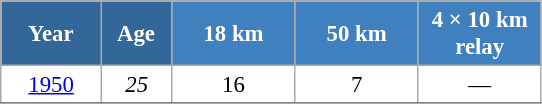<table class="wikitable" style="font-size:95%; text-align:center; border:grey solid 1px; border-collapse:collapse; background:#ffffff;">
<tr>
<th style="background-color:#369; color:white; width:60px;"> Year </th>
<th style="background-color:#369; color:white; width:40px;"> Age </th>
<th style="background-color:#4180be; color:white; width:75px;"> 18 km </th>
<th style="background-color:#4180be; color:white; width:75px;"> 50 km </th>
<th style="background-color:#4180be; color:white; width:75px;"> 4 × 10 km <br> relay </th>
</tr>
<tr>
<td><a href='#'>1950</a></td>
<td><em>25</em></td>
<td>16</td>
<td>7</td>
<td>—</td>
</tr>
<tr>
</tr>
</table>
